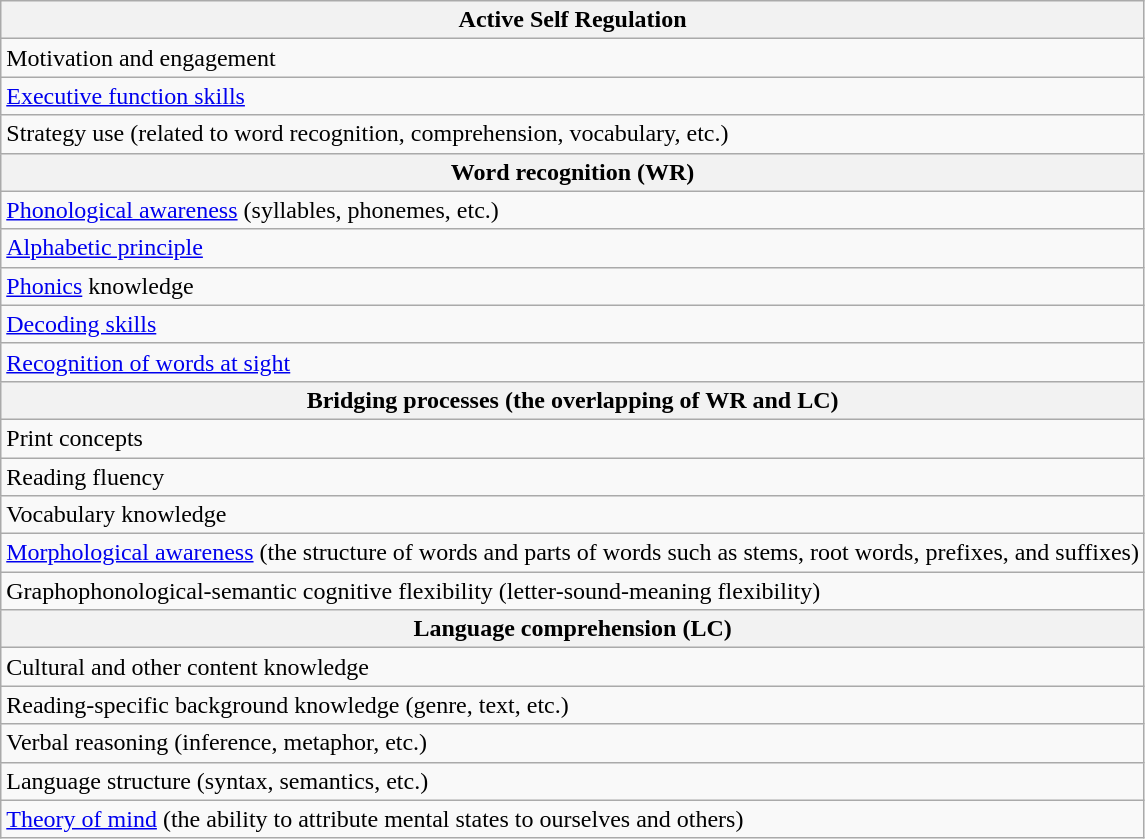<table class="wikitable sortable">
<tr>
<th class="unsortable">Active Self Regulation</th>
</tr>
<tr>
<td>Motivation and engagement</td>
</tr>
<tr>
<td><a href='#'>Executive function skills</a></td>
</tr>
<tr>
<td>Strategy use (related to word recognition, comprehension, vocabulary, etc.)</td>
</tr>
<tr>
<th class="unsortable">Word recognition (WR)</th>
</tr>
<tr>
<td><a href='#'>Phonological awareness</a> (syllables, phonemes, etc.)</td>
</tr>
<tr>
<td><a href='#'>Alphabetic principle</a></td>
</tr>
<tr>
<td><a href='#'>Phonics</a> knowledge</td>
</tr>
<tr>
<td><a href='#'>Decoding skills</a></td>
</tr>
<tr>
<td><a href='#'>Recognition of words at sight</a></td>
</tr>
<tr>
<th class="unsortable">Bridging processes (the overlapping of WR and LC)</th>
</tr>
<tr>
<td>Print concepts</td>
</tr>
<tr>
<td>Reading fluency</td>
</tr>
<tr>
<td>Vocabulary knowledge</td>
</tr>
<tr>
<td><a href='#'>Morphological awareness</a> (the structure of words and parts of words such as stems, root words, prefixes, and suffixes)</td>
</tr>
<tr>
<td>Graphophonological-semantic cognitive flexibility (letter-sound-meaning flexibility)</td>
</tr>
<tr>
<th class="unsortable">Language comprehension (LC)</th>
</tr>
<tr>
<td>Cultural and other content knowledge</td>
</tr>
<tr>
<td>Reading-specific background knowledge (genre, text, etc.)</td>
</tr>
<tr>
<td>Verbal reasoning (inference, metaphor, etc.)</td>
</tr>
<tr>
<td>Language structure (syntax, semantics, etc.)</td>
</tr>
<tr>
<td><a href='#'>Theory of mind</a> (the ability to attribute mental states to ourselves and others)</td>
</tr>
</table>
